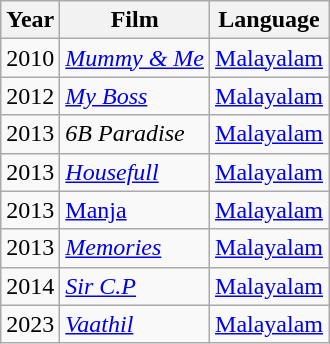<table class="wikitable sortable">
<tr>
<th>Year</th>
<th>Film</th>
<th>Language</th>
</tr>
<tr>
<td>2010</td>
<td><em><a href='#'>Mummy & Me</a></em></td>
<td><a href='#'>Malayalam</a></td>
</tr>
<tr>
<td>2012</td>
<td><em><a href='#'>My Boss</a></em></td>
<td><a href='#'>Malayalam</a></td>
</tr>
<tr>
<td>2013</td>
<td><em>6B Paradise</em></td>
<td><a href='#'>Malayalam</a></td>
</tr>
<tr>
<td>2013</td>
<td><em><a href='#'>Housefull</a></em></td>
<td><a href='#'>Malayalam</a></td>
</tr>
<tr>
<td>2013</td>
<td><a href='#'>Manja</a></td>
<td><a href='#'>Malayalam</a></td>
</tr>
<tr>
<td>2013</td>
<td><em><a href='#'>Memories</a></em></td>
<td><a href='#'>Malayalam</a></td>
</tr>
<tr>
<td>2014</td>
<td><em><a href='#'>Sir C.P</a></em></td>
<td><a href='#'>Malayalam</a></td>
</tr>
<tr>
<td>2023</td>
<td><em><a href='#'>Vaathil</a></em></td>
<td><a href='#'>Malayalam</a></td>
</tr>
</table>
